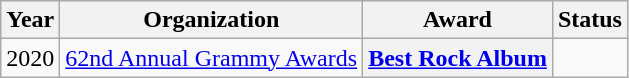<table class="wikitable plainrowheaders">
<tr>
<th scope="col">Year</th>
<th scope="col">Organization</th>
<th scope="col">Award</th>
<th scope="col">Status</th>
</tr>
<tr>
<td>2020</td>
<td><a href='#'>62nd Annual Grammy Awards</a></td>
<th scope="row"><a href='#'>Best Rock Album</a></th>
<td></td>
</tr>
</table>
